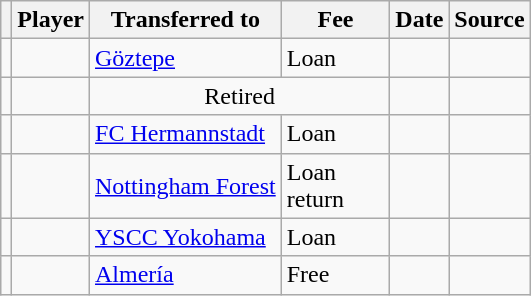<table class="wikitable plainrowheaders sortable">
<tr>
<th></th>
<th scope="col">Player</th>
<th>Transferred to</th>
<th style="width: 65px;">Fee</th>
<th scope="col">Date</th>
<th scope="col">Source</th>
</tr>
<tr>
<td align=center></td>
<td></td>
<td> <a href='#'>Göztepe</a></td>
<td>Loan</td>
<td></td>
<td></td>
</tr>
<tr>
<td align=center></td>
<td></td>
<td colspan="2" style="text-align: center;">Retired</td>
<td></td>
<td></td>
</tr>
<tr>
<td align=center></td>
<td></td>
<td> <a href='#'>FC Hermannstadt</a></td>
<td>Loan</td>
<td></td>
<td></td>
</tr>
<tr>
<td align=center></td>
<td></td>
<td> <a href='#'>Nottingham Forest</a></td>
<td>Loan return</td>
<td></td>
<td></td>
</tr>
<tr>
<td align=center></td>
<td></td>
<td> <a href='#'>YSCC Yokohama</a></td>
<td>Loan</td>
<td></td>
<td></td>
</tr>
<tr>
<td align=center></td>
<td></td>
<td> <a href='#'>Almería</a></td>
<td>Free</td>
<td></td>
<td></td>
</tr>
</table>
